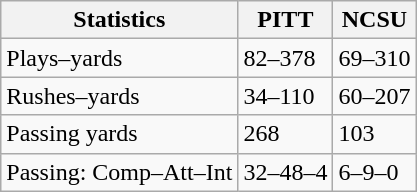<table class="wikitable">
<tr>
<th>Statistics</th>
<th>PITT</th>
<th>NCSU</th>
</tr>
<tr>
<td>Plays–yards</td>
<td>82–378</td>
<td>69–310</td>
</tr>
<tr>
<td>Rushes–yards</td>
<td>34–110</td>
<td>60–207</td>
</tr>
<tr>
<td>Passing yards</td>
<td>268</td>
<td>103</td>
</tr>
<tr>
<td>Passing: Comp–Att–Int</td>
<td>32–48–4</td>
<td>6–9–0</td>
</tr>
</table>
